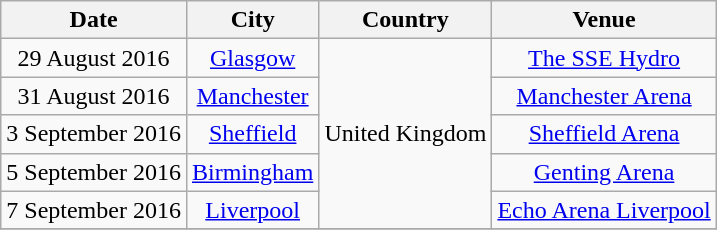<table class="wikitable" style="text-align:center;">
<tr>
<th>Date</th>
<th>City</th>
<th>Country</th>
<th>Venue</th>
</tr>
<tr>
<td>29 August 2016</td>
<td><a href='#'>Glasgow</a></td>
<td rowspan="5">United Kingdom</td>
<td><a href='#'>The SSE Hydro</a></td>
</tr>
<tr>
<td>31 August 2016</td>
<td><a href='#'>Manchester</a></td>
<td><a href='#'>Manchester Arena</a></td>
</tr>
<tr>
<td>3 September 2016</td>
<td><a href='#'>Sheffield</a></td>
<td><a href='#'>Sheffield Arena</a></td>
</tr>
<tr>
<td>5 September 2016</td>
<td><a href='#'>Birmingham</a></td>
<td><a href='#'>Genting Arena</a></td>
</tr>
<tr>
<td>7 September 2016</td>
<td><a href='#'>Liverpool</a></td>
<td><a href='#'>Echo Arena Liverpool</a></td>
</tr>
<tr>
</tr>
</table>
